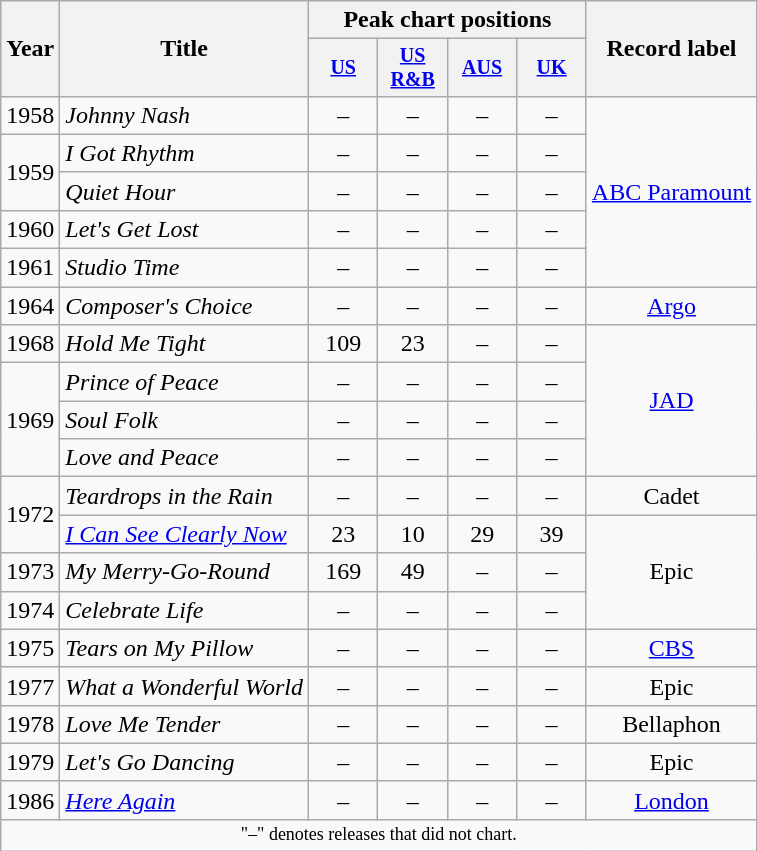<table class="wikitable">
<tr>
<th scope="col" rowspan="2">Year</th>
<th scope="col" rowspan="2">Title</th>
<th scope="col" colspan="4">Peak chart positions</th>
<th scope="col" rowspan="2">Record label</th>
</tr>
<tr style="font-size:smaller;">
<th width="40"><a href='#'>US</a><br></th>
<th width="40"><a href='#'>US R&B</a><br></th>
<th width="40"><a href='#'>AUS</a><br></th>
<th width="40"><a href='#'>UK</a><br></th>
</tr>
<tr>
<td>1958</td>
<td><em>Johnny Nash</em></td>
<td align="center">–</td>
<td align="center">–</td>
<td align="center">–</td>
<td align="center">–</td>
<td align="center" rowspan="5"><a href='#'>ABC Paramount</a></td>
</tr>
<tr>
<td rowspan="2">1959</td>
<td><em>I Got Rhythm</em></td>
<td align="center">–</td>
<td align="center">–</td>
<td align="center">–</td>
<td align="center">–</td>
</tr>
<tr>
<td><em>Quiet Hour</em></td>
<td align="center">–</td>
<td align="center">–</td>
<td align="center">–</td>
<td align="center">–</td>
</tr>
<tr>
<td>1960</td>
<td><em>Let's Get Lost</em></td>
<td align="center">–</td>
<td align="center">–</td>
<td align="center">–</td>
<td align="center">–</td>
</tr>
<tr>
<td>1961</td>
<td><em>Studio Time</em></td>
<td align="center">–</td>
<td align="center">–</td>
<td align="center">–</td>
<td align="center">–</td>
</tr>
<tr>
<td>1964</td>
<td><em>Composer's Choice</em></td>
<td align="center">–</td>
<td align="center">–</td>
<td align="center">–</td>
<td align="center">–</td>
<td align="center"><a href='#'>Argo</a></td>
</tr>
<tr>
<td>1968</td>
<td><em>Hold Me Tight</em></td>
<td align="center">109</td>
<td align="center">23</td>
<td align="center">–</td>
<td align="center">–</td>
<td align="center" rowspan="4"><a href='#'>JAD</a></td>
</tr>
<tr>
<td rowspan="3">1969</td>
<td><em>Prince of Peace</em></td>
<td align="center">–</td>
<td align="center">–</td>
<td align="center">–</td>
<td align="center">–</td>
</tr>
<tr>
<td><em>Soul Folk</em></td>
<td align="center">–</td>
<td align="center">–</td>
<td align="center">–</td>
<td align="center">–</td>
</tr>
<tr>
<td><em>Love and Peace</em></td>
<td align="center">–</td>
<td align="center">–</td>
<td align="center">–</td>
<td align="center">–</td>
</tr>
<tr>
<td rowspan="2">1972</td>
<td><em>Teardrops in the Rain</em></td>
<td align="center">–</td>
<td align="center">–</td>
<td align="center">–</td>
<td align="center">–</td>
<td align="center">Cadet</td>
</tr>
<tr>
<td><em><a href='#'>I Can See Clearly Now</a></em></td>
<td align="center">23</td>
<td align="center">10</td>
<td align="center">29</td>
<td align="center">39</td>
<td align="center" rowspan="3">Epic</td>
</tr>
<tr>
<td>1973</td>
<td><em>My Merry-Go-Round</em></td>
<td align="center">169</td>
<td align="center">49</td>
<td align="center">–</td>
<td align="center">–</td>
</tr>
<tr>
<td>1974</td>
<td><em>Celebrate Life</em></td>
<td align="center">–</td>
<td align="center">–</td>
<td align="center">–</td>
<td align="center">–</td>
</tr>
<tr>
<td>1975</td>
<td><em>Tears on My Pillow</em></td>
<td align="center">–</td>
<td align="center">–</td>
<td align="center">–</td>
<td align="center">–</td>
<td align="center"><a href='#'>CBS</a></td>
</tr>
<tr>
<td>1977</td>
<td><em>What a Wonderful World</em></td>
<td align="center">–</td>
<td align="center">–</td>
<td align="center">–</td>
<td align="center">–</td>
<td align="center">Epic</td>
</tr>
<tr>
<td>1978</td>
<td><em>Love Me Tender</em></td>
<td align="center">–</td>
<td align="center">–</td>
<td align="center">–</td>
<td align="center">–</td>
<td align="center">Bellaphon</td>
</tr>
<tr>
<td>1979</td>
<td><em>Let's Go Dancing</em></td>
<td align="center">–</td>
<td align="center">–</td>
<td align="center">–</td>
<td align="center">–</td>
<td align="center">Epic</td>
</tr>
<tr>
<td>1986</td>
<td><em><a href='#'>Here Again</a></em></td>
<td align="center">–</td>
<td align="center">–</td>
<td align="center">–</td>
<td align="center">–</td>
<td align="center"><a href='#'>London</a></td>
</tr>
<tr>
<td colspan="8" style="text-align:center; font-size:9pt;">"–" denotes releases that did not chart.</td>
</tr>
</table>
